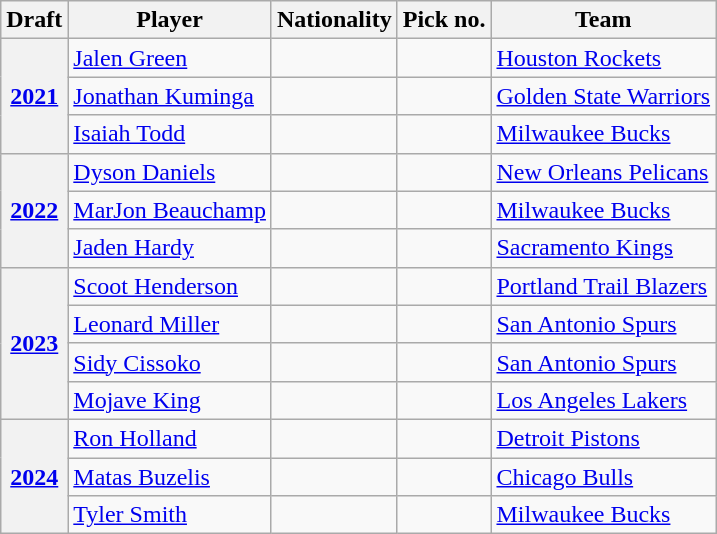<table class="wikitable">
<tr>
<th>Draft</th>
<th>Player</th>
<th>Nationality</th>
<th>Pick no.</th>
<th>Team</th>
</tr>
<tr>
<th rowspan="3"><a href='#'>2021</a></th>
<td><a href='#'>Jalen Green</a></td>
<td></td>
<td></td>
<td><a href='#'>Houston Rockets</a></td>
</tr>
<tr>
<td><a href='#'>Jonathan Kuminga</a></td>
<td></td>
<td></td>
<td><a href='#'>Golden State Warriors</a></td>
</tr>
<tr>
<td><a href='#'>Isaiah Todd</a></td>
<td></td>
<td></td>
<td><a href='#'>Milwaukee Bucks</a></td>
</tr>
<tr>
<th rowspan="3"><a href='#'>2022</a></th>
<td><a href='#'>Dyson Daniels</a></td>
<td></td>
<td></td>
<td><a href='#'>New Orleans Pelicans</a></td>
</tr>
<tr>
<td><a href='#'>MarJon Beauchamp</a></td>
<td></td>
<td></td>
<td><a href='#'>Milwaukee Bucks</a></td>
</tr>
<tr>
<td><a href='#'>Jaden Hardy</a></td>
<td></td>
<td></td>
<td><a href='#'>Sacramento Kings</a></td>
</tr>
<tr>
<th rowspan="4"><a href='#'>2023</a></th>
<td><a href='#'>Scoot Henderson</a></td>
<td></td>
<td></td>
<td><a href='#'>Portland Trail Blazers</a></td>
</tr>
<tr>
<td><a href='#'>Leonard Miller</a></td>
<td></td>
<td></td>
<td><a href='#'>San Antonio Spurs</a></td>
</tr>
<tr>
<td><a href='#'>Sidy Cissoko</a></td>
<td></td>
<td></td>
<td><a href='#'>San Antonio Spurs</a></td>
</tr>
<tr>
<td><a href='#'>Mojave King</a></td>
<td> <br> </td>
<td></td>
<td><a href='#'>Los Angeles Lakers</a></td>
</tr>
<tr>
<th rowspan="3"><a href='#'>2024</a></th>
<td><a href='#'>Ron Holland</a></td>
<td></td>
<td></td>
<td><a href='#'>Detroit Pistons</a></td>
</tr>
<tr>
<td><a href='#'>Matas Buzelis</a></td>
<td> <br> </td>
<td></td>
<td><a href='#'>Chicago Bulls</a></td>
</tr>
<tr>
<td><a href='#'>Tyler Smith</a></td>
<td></td>
<td></td>
<td><a href='#'>Milwaukee Bucks</a></td>
</tr>
</table>
